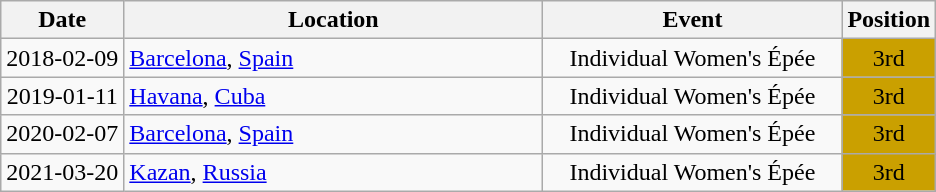<table class="wikitable" style="text-align:center;">
<tr>
<th>Date</th>
<th style="width:17em">Location</th>
<th style="width:12em">Event</th>
<th>Position</th>
</tr>
<tr>
<td>2018-02-09</td>
<td rowspan="1" align="left"> <a href='#'>Barcelona</a>, <a href='#'>Spain</a></td>
<td>Individual Women's Épée</td>
<td bgcolor="caramel">3rd</td>
</tr>
<tr>
<td rowspan="1">2019-01-11</td>
<td rowspan="1" align="left"> <a href='#'>Havana</a>, <a href='#'>Cuba</a></td>
<td>Individual Women's Épée</td>
<td bgcolor="caramel">3rd</td>
</tr>
<tr>
<td>2020-02-07</td>
<td rowspan="1" align="left"> <a href='#'>Barcelona</a>, <a href='#'>Spain</a></td>
<td>Individual Women's Épée</td>
<td bgcolor="caramel">3rd</td>
</tr>
<tr>
<td rowspan="1">2021-03-20</td>
<td rowspan="1" align="left"> <a href='#'>Kazan</a>, <a href='#'>Russia</a></td>
<td>Individual Women's Épée</td>
<td bgcolor="caramel">3rd</td>
</tr>
</table>
